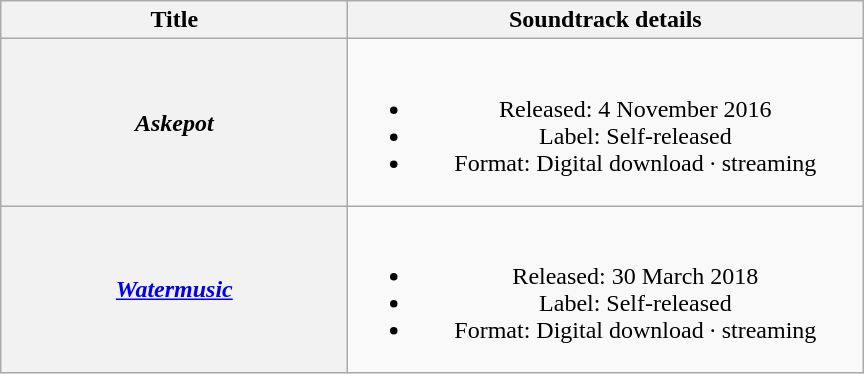<table class="wikitable plainrowheaders" style="text-align:center;">
<tr>
<th scope="col" style="width:14em;">Title</th>
<th scope="col" style="width:21em;">Soundtrack details</th>
</tr>
<tr>
<th scope="row"><em>Askepot</em></th>
<td><br><ul><li>Released: 4 November 2016</li><li>Label: Self-released</li><li>Format: Digital download · streaming</li></ul></td>
</tr>
<tr>
<th scope="row"><em><a href='#'>Watermusic</a></em></th>
<td><br><ul><li>Released: 30 March 2018</li><li>Label: Self-released</li><li>Format: Digital download · streaming</li></ul></td>
</tr>
</table>
